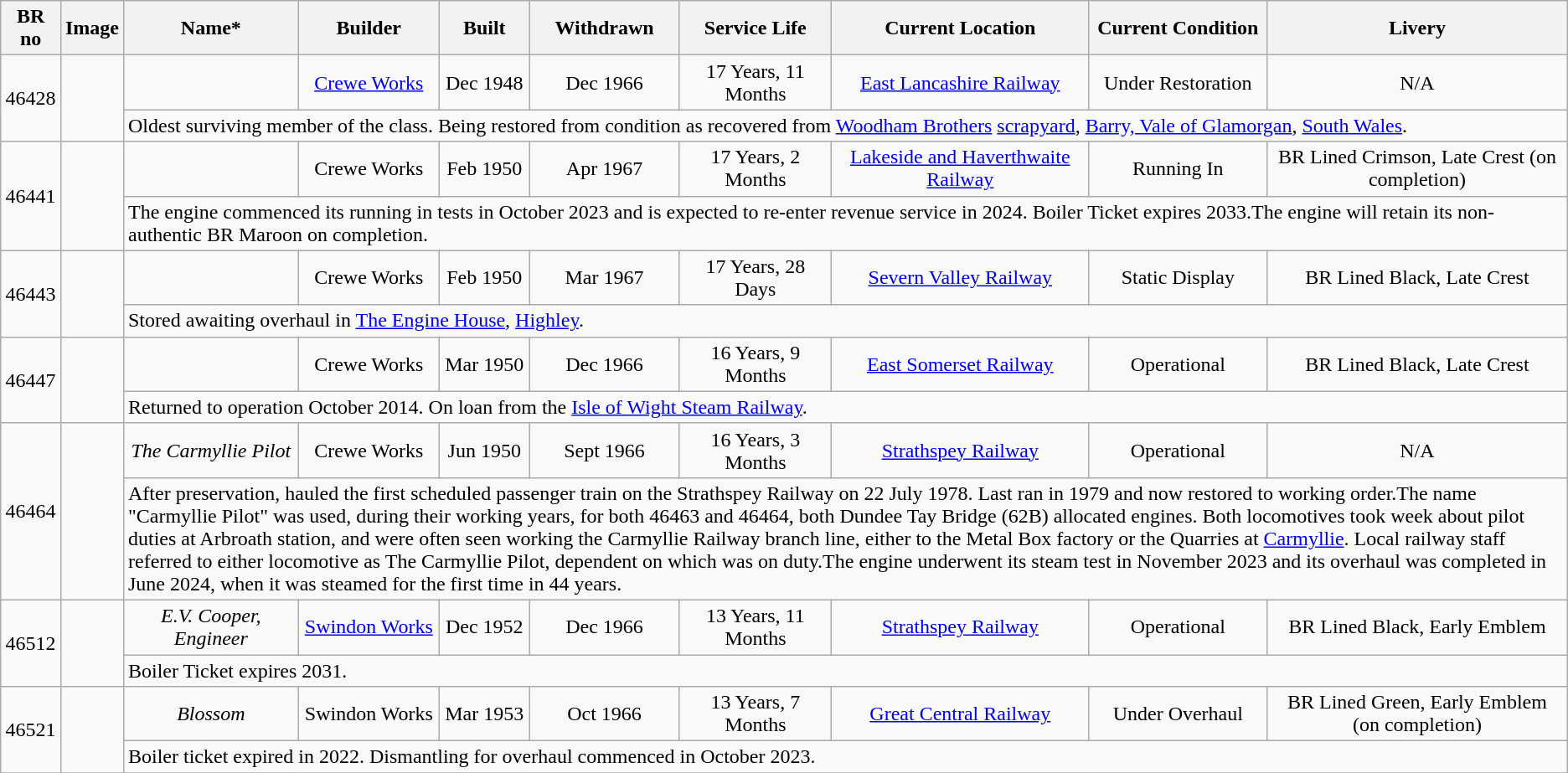<table class="wikitable" style="clear:both;">
<tr>
<th>BR no</th>
<th>Image</th>
<th>Name*</th>
<th>Builder</th>
<th>Built</th>
<th>Withdrawn</th>
<th>Service Life</th>
<th>Current Location</th>
<th>Current Condition</th>
<th>Livery</th>
</tr>
<tr>
<td rowspan=2 style="text-align:center">46428</td>
<td rowspan=2></td>
<td style="text-align:center"></td>
<td style="text-align:center"><a href='#'>Crewe Works</a></td>
<td style="text-align:center">Dec 1948</td>
<td style="text-align:center">Dec 1966</td>
<td style="text-align:center">17 Years, 11 Months</td>
<td style="text-align:center"><a href='#'>East Lancashire Railway</a></td>
<td style="text-align:center">Under Restoration</td>
<td style="text-align:center">N/A</td>
</tr>
<tr>
<td colspan=8>Oldest surviving member of the class. Being restored from condition as recovered from <a href='#'>Woodham Brothers</a> <a href='#'>scrapyard</a>, <a href='#'>Barry, Vale of Glamorgan</a>, <a href='#'>South Wales</a>.</td>
</tr>
<tr>
<td rowspan=2 style="text-align:center">46441</td>
<td rowspan=2></td>
<td style="text-align:center"></td>
<td style="text-align:center">Crewe Works</td>
<td style="text-align:center">Feb 1950</td>
<td style="text-align:center">Apr 1967</td>
<td style="text-align:center">17 Years, 2 Months</td>
<td style="text-align:center"><a href='#'>Lakeside and Haverthwaite Railway</a></td>
<td style="text-align:center">Running In</td>
<td style="text-align:center">BR Lined Crimson, Late Crest (on completion)</td>
</tr>
<tr>
<td colspan=8>The engine commenced its running in tests in October 2023 and is expected to re-enter revenue service in 2024. Boiler Ticket expires 2033.The engine will retain its non-authentic BR Maroon on completion.</td>
</tr>
<tr>
<td rowspan=2 style="text-align:center">46443</td>
<td rowspan=2></td>
<td style="text-align:center"></td>
<td style="text-align:center">Crewe Works</td>
<td style="text-align:center">Feb 1950</td>
<td style="text-align:center">Mar 1967</td>
<td style="text-align:center">17 Years, 28 Days</td>
<td style="text-align:center"><a href='#'>Severn Valley Railway</a></td>
<td style="text-align:center">Static Display</td>
<td style="text-align:center">BR Lined Black, Late Crest</td>
</tr>
<tr>
<td colspan=8>Stored awaiting overhaul in <a href='#'>The Engine House</a>, <a href='#'>Highley</a>.</td>
</tr>
<tr>
<td rowspan=2 style="text-align:center">46447</td>
<td rowspan=2></td>
<td style="text-align:center"></td>
<td style="text-align:center">Crewe Works</td>
<td style="text-align:center">Mar 1950</td>
<td style="text-align:center">Dec 1966</td>
<td style="text-align:center">16 Years, 9 Months</td>
<td style="text-align:center"><a href='#'>East Somerset Railway</a></td>
<td style="text-align:center">Operational</td>
<td style="text-align:center">BR Lined Black, Late Crest</td>
</tr>
<tr>
<td colspan=8>Returned to operation October 2014. On loan from the <a href='#'>Isle of Wight Steam Railway</a>.</td>
</tr>
<tr>
<td rowspan=2 style="text-align:center">46464</td>
<td rowspan=2></td>
<td style="text-align:center"><em>The Carmyllie Pilot</em></td>
<td style="text-align:center">Crewe Works</td>
<td style="text-align:center">Jun 1950</td>
<td style="text-align:center">Sept 1966</td>
<td style="text-align:center">16 Years, 3 Months</td>
<td style="text-align:center"><a href='#'>Strathspey Railway</a></td>
<td style="text-align:center">Operational</td>
<td style="text-align:center">N/A</td>
</tr>
<tr>
<td colspan=8>After preservation, hauled the first scheduled passenger train on the Strathspey Railway on 22 July 1978. Last ran in 1979 and now restored to working order.The name "Carmyllie Pilot" was used, during their working years, for both 46463 and 46464, both Dundee Tay Bridge (62B) allocated engines. Both locomotives took week about pilot duties at Arbroath station, and were often seen working the Carmyllie Railway branch line, either to the Metal Box factory or the Quarries at <a href='#'>Carmyllie</a>. Local railway staff referred to either locomotive as The Carmyllie Pilot, dependent on which was on duty.The engine underwent its steam test in November 2023 and its overhaul was completed in June 2024, when it was steamed for the first time in 44 years.</td>
</tr>
<tr>
<td rowspan=2 style="text-align:center">46512</td>
<td rowspan=2></td>
<td style="text-align:center"><em>E.V. Cooper, Engineer</em></td>
<td style="text-align:center"><a href='#'>Swindon Works</a></td>
<td style="text-align:center">Dec 1952</td>
<td style="text-align:center">Dec 1966</td>
<td style="text-align:center">13 Years, 11 Months</td>
<td style="text-align:center"><a href='#'>Strathspey Railway</a></td>
<td style="text-align:center">Operational</td>
<td style="text-align:center">BR Lined Black, Early Emblem</td>
</tr>
<tr>
<td colspan=8>Boiler Ticket expires 2031.</td>
</tr>
<tr>
<td rowspan=2 style="text-align:center">46521</td>
<td rowspan=2></td>
<td style="text-align:center"><em>Blossom</em></td>
<td style="text-align:center">Swindon Works</td>
<td style="text-align:center">Mar 1953</td>
<td style="text-align:center">Oct 1966</td>
<td style="text-align:center">13 Years, 7 Months</td>
<td style="text-align:center"><a href='#'>Great Central Railway</a></td>
<td style="text-align:center">Under Overhaul</td>
<td style="text-align:center">BR Lined Green, Early Emblem (on completion)</td>
</tr>
<tr>
<td colspan=8>Boiler ticket expired in 2022. Dismantling for overhaul commenced in October 2023.</td>
</tr>
<tr>
</tr>
</table>
